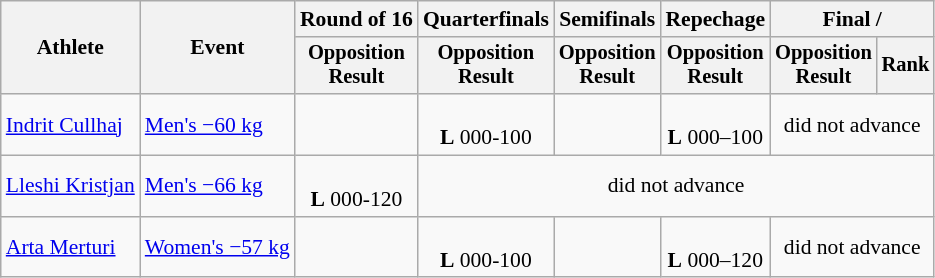<table class="wikitable" style="font-size:90%">
<tr>
<th rowspan="2">Athlete</th>
<th rowspan="2">Event</th>
<th>Round of 16</th>
<th>Quarterfinals</th>
<th>Semifinals</th>
<th>Repechage</th>
<th colspan=2>Final / </th>
</tr>
<tr style="font-size:95%">
<th>Opposition<br>Result</th>
<th>Opposition<br>Result</th>
<th>Opposition<br>Result</th>
<th>Opposition<br>Result</th>
<th>Opposition<br>Result</th>
<th>Rank</th>
</tr>
<tr align=center>
<td align=left><a href='#'>Indrit Cullhaj</a></td>
<td align=left><a href='#'>Men's −60 kg</a></td>
<td></td>
<td><br><strong>L</strong> 000-100</td>
<td></td>
<td><br><strong>L</strong> 000–100</td>
<td colspan=2>did not advance</td>
</tr>
<tr align=center>
<td align=left><a href='#'>Lleshi Kristjan</a></td>
<td align=left><a href='#'>Men's −66 kg</a></td>
<td><br><strong>L</strong> 000-120</td>
<td colspan=5>did not advance</td>
</tr>
<tr align=center>
<td align=left><a href='#'>Arta Merturi</a></td>
<td align=left><a href='#'>Women's −57 kg</a></td>
<td></td>
<td><br><strong>L</strong> 000-100</td>
<td></td>
<td><br><strong>L</strong> 000–120</td>
<td colspan=2>did not advance</td>
</tr>
</table>
